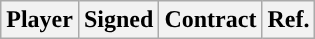<table class="wikitable sortable sortable" style="text-align: center;">
<tr>
<th>Player</th>
<th>Signed</th>
<th>Contract</th>
<th>Ref.</th>
</tr>
</table>
